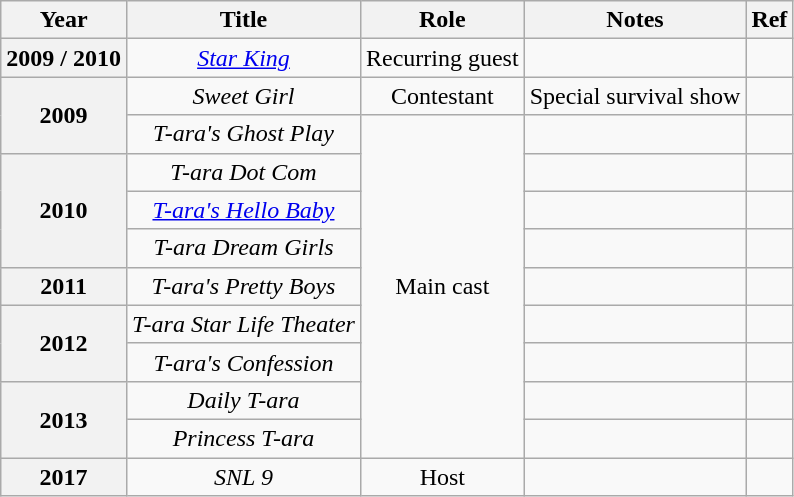<table class="wikitable plainrowheaders" style="text-align:center;">
<tr>
<th>Year</th>
<th>Title</th>
<th>Role</th>
<th>Notes</th>
<th>Ref</th>
</tr>
<tr>
<th scope="row">2009 / 2010</th>
<td><em><a href='#'>Star King</a></em></td>
<td>Recurring guest</td>
<td></td>
<td></td>
</tr>
<tr>
<th rowspan="2" scope="row">2009</th>
<td><em>Sweet Girl</em></td>
<td>Contestant</td>
<td>Special survival show</td>
<td></td>
</tr>
<tr>
<td><em>T-ara's Ghost Play</em></td>
<td rowspan="9">Main cast</td>
<td></td>
<td></td>
</tr>
<tr>
<th rowspan="3" scope="row">2010</th>
<td><em>T-ara Dot Com</em></td>
<td></td>
<td></td>
</tr>
<tr>
<td><em><a href='#'>T-ara's Hello Baby</a></em></td>
<td></td>
<td></td>
</tr>
<tr>
<td><em>T-ara Dream Girls</em></td>
<td></td>
<td></td>
</tr>
<tr>
<th scope="row">2011</th>
<td><em>T-ara's Pretty Boys</em></td>
<td></td>
<td><em></em></td>
</tr>
<tr>
<th rowspan="2">2012</th>
<td><em>T-ara Star Life Theater</em></td>
<td></td>
<td><em></em></td>
</tr>
<tr>
<td><em>T-ara's Confession</em></td>
<td></td>
<td></td>
</tr>
<tr>
<th rowspan="2" scope="row">2013</th>
<td><em>Daily T-ara</em></td>
<td></td>
<td></td>
</tr>
<tr>
<td><em>Princess T-ara</em></td>
<td></td>
<td></td>
</tr>
<tr>
<th scope="row">2017</th>
<td><em>SNL 9</em></td>
<td>Host</td>
<td></td>
<td><em></em></td>
</tr>
</table>
